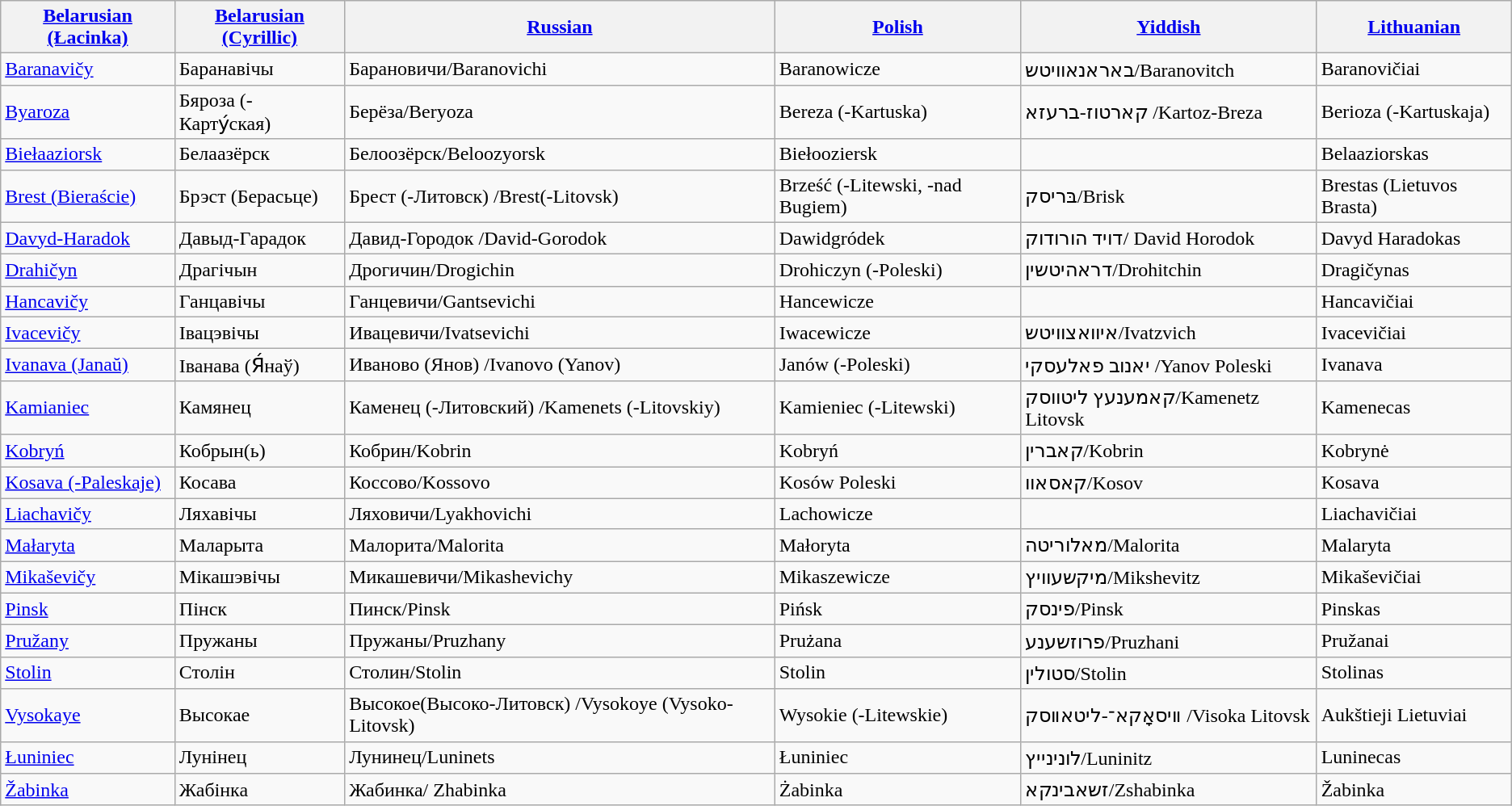<table class="sortable wikitable" border="1">
<tr>
<th><a href='#'>Belarusian (Łacinka)</a></th>
<th><a href='#'>Belarusian (Cyrillic)</a></th>
<th><a href='#'>Russian</a></th>
<th><a href='#'>Polish</a></th>
<th><a href='#'>Yiddish</a></th>
<th><a href='#'>Lithuanian</a></th>
</tr>
<tr>
<td><a href='#'>Baranavičy</a></td>
<td>Баранавічы</td>
<td>Барановичи/Baranovichi</td>
<td>Baranowicze</td>
<td>באראנאוויטש/Baranovitch</td>
<td>Baranovičiai</td>
</tr>
<tr>
<td><a href='#'>Byaroza</a></td>
<td>Бяроза (-Карту́ская)</td>
<td>Берёза/Beryoza</td>
<td>Bereza (-Kartuska)</td>
<td>קארטוז-ברעזא /Kartoz-Breza</td>
<td>Berioza (-Kartuskaja)</td>
</tr>
<tr>
<td><a href='#'>Biełaaziorsk</a></td>
<td>Белаазёрск</td>
<td>Белоозёрск/Beloozyorsk</td>
<td>Biełooziersk</td>
<td></td>
<td>Belaaziorskas</td>
</tr>
<tr>
<td><a href='#'>Brest (Bieraście)</a></td>
<td>Брэст (Берасьце)</td>
<td>Брест (-Литовск) /Brest(-Litovsk)</td>
<td>Brześć (-Litewski, -nad Bugiem)</td>
<td>בּריסק/Brisk</td>
<td>Brestas (Lietuvos Brasta)</td>
</tr>
<tr>
<td><a href='#'>Davyd-Haradok</a></td>
<td>Давыд-Гарадок</td>
<td>Давид-Городок /David-Gorodok</td>
<td>Dawidgródek</td>
<td>דויד הורודוק/ David Horodok</td>
<td>Davyd Haradokas</td>
</tr>
<tr>
<td><a href='#'>Drahičyn</a></td>
<td>Драгічын</td>
<td>Дрогичин/Drogichin</td>
<td>Drohiczyn (-Poleski)</td>
<td>דראהיטשין/Drohitchin</td>
<td>Dragičynas</td>
</tr>
<tr>
<td><a href='#'>Hancavičy</a></td>
<td>Ганцавічы</td>
<td>Ганцевичи/Gantsevichi</td>
<td>Hancewicze</td>
<td></td>
<td>Hancavičiai</td>
</tr>
<tr>
<td><a href='#'>Ivacevičy</a></td>
<td>Івацэвічы</td>
<td>Ивацевичи/Ivatsevichi</td>
<td>Iwacewicze</td>
<td>איוואצוויטש/Ivatzvich</td>
<td>Ivacevičiai</td>
</tr>
<tr>
<td><a href='#'>Ivanava (Janaŭ)</a></td>
<td>Іванава (Я́наў)</td>
<td>Иваново (Янов) /Ivanovo (Yanov)</td>
<td>Janów (-Poleski)</td>
<td>יאנוב פאלעסקי /Yanov Poleski</td>
<td>Ivanava</td>
</tr>
<tr>
<td><a href='#'>Kamianiec</a></td>
<td>Камянец</td>
<td>Каменец (-Литовский) /Kamenets (-Litovskiy)</td>
<td>Kamieniec (-Litewski)</td>
<td>קאמענעץ ליטווסק/Kamenetz Litovsk</td>
<td>Kamenecas</td>
</tr>
<tr>
<td><a href='#'>Kobryń</a></td>
<td>Кобрын(ь)</td>
<td>Кобрин/Kobrin</td>
<td>Kobryń</td>
<td>קאברין/Kobrin</td>
<td>Kobrynė</td>
</tr>
<tr>
<td><a href='#'>Kosava (-Paleskaje)</a></td>
<td>Косава</td>
<td>Коссово/Kossovo</td>
<td>Kosów Poleski</td>
<td>קאסאוו/Kosov</td>
<td>Kosava</td>
</tr>
<tr>
<td><a href='#'>Liachavičy</a></td>
<td>Ляхавічы</td>
<td>Ляховичи/Lyakhovichi</td>
<td>Lachowicze</td>
<td></td>
<td>Liachavičiai</td>
</tr>
<tr>
<td><a href='#'>Małaryta</a></td>
<td>Маларыта</td>
<td>Малорита/Malorita</td>
<td>Małoryta</td>
<td>מאלוריטה/Malorita</td>
<td>Malaryta</td>
</tr>
<tr>
<td><a href='#'>Mikaševičy</a></td>
<td>Мікашэвічы</td>
<td>Микашевичи/Mikashevichy</td>
<td>Mikaszewicze</td>
<td>מיקשעוויץ/Mikshevitz</td>
<td>Mikaševičiai</td>
</tr>
<tr>
<td><a href='#'>Pinsk</a></td>
<td>Пінск</td>
<td>Пинск/Pinsk</td>
<td>Pińsk</td>
<td>פינסק/Pinsk</td>
<td>Pinskas</td>
</tr>
<tr>
<td><a href='#'>Pružany</a></td>
<td>Пружаны</td>
<td>Пружаны/Pruzhany</td>
<td>Prużana</td>
<td>פרוזשענע/Pruzhani</td>
<td>Pružanai</td>
</tr>
<tr>
<td><a href='#'>Stolin</a></td>
<td>Столін</td>
<td>Столин/Stolin</td>
<td>Stolin</td>
<td>סטולין/Stolin</td>
<td>Stolinas</td>
</tr>
<tr>
<td><a href='#'>Vysokaye</a></td>
<td>Высокае</td>
<td>Высокое(Высоко-Литовск) /Vysokoye (Vysoko-Litovsk)</td>
<td>Wysokie (-Litewskie)</td>
<td>װיסאָקא־-ליטאװסק /Visoka Litovsk</td>
<td>Aukštieji Lietuviai</td>
</tr>
<tr>
<td><a href='#'>Łuniniec</a></td>
<td>Лунінец</td>
<td>Лунинец/Luninets</td>
<td>Łuniniec</td>
<td>לונינייץ/Luninitz</td>
<td>Luninecas</td>
</tr>
<tr>
<td><a href='#'>Žabinka</a></td>
<td>Жабінка</td>
<td>Жабинка/ Zhabinka</td>
<td>Żabinka</td>
<td>זשאבינקא/Zshabinka</td>
<td>Žabinka</td>
</tr>
</table>
